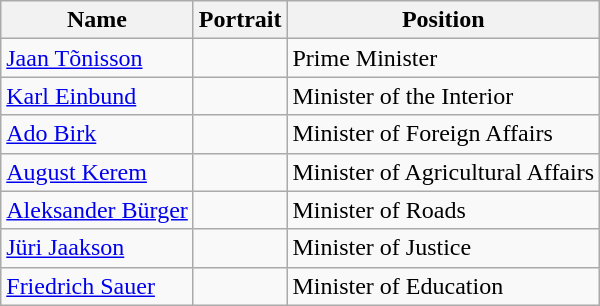<table class="wikitable">
<tr>
<th>Name</th>
<th>Portrait</th>
<th>Position</th>
</tr>
<tr>
<td><a href='#'>Jaan Tõnisson</a></td>
<td></td>
<td>Prime Minister</td>
</tr>
<tr>
<td><a href='#'>Karl Einbund</a></td>
<td></td>
<td>Minister of the Interior</td>
</tr>
<tr>
<td><a href='#'>Ado Birk</a></td>
<td></td>
<td>Minister of Foreign Affairs</td>
</tr>
<tr>
<td><a href='#'>August Kerem</a></td>
<td></td>
<td>Minister of Agricultural Affairs</td>
</tr>
<tr>
<td><a href='#'>Aleksander Bürger</a></td>
<td></td>
<td>Minister of Roads</td>
</tr>
<tr>
<td><a href='#'>Jüri Jaakson</a></td>
<td></td>
<td>Minister of Justice</td>
</tr>
<tr>
<td><a href='#'>Friedrich Sauer</a></td>
<td></td>
<td>Minister of Education</td>
</tr>
</table>
